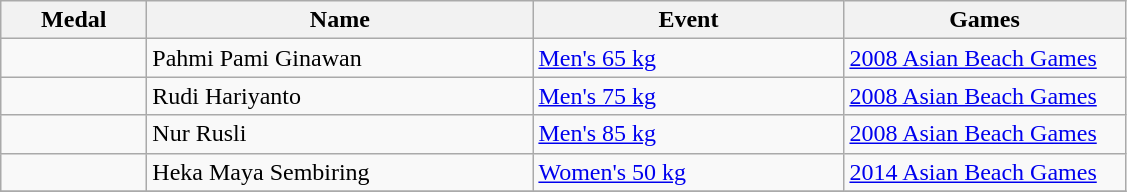<table class="wikitable sortable" style="font-size:100%">
<tr>
<th width="90">Medal</th>
<th width="250">Name</th>
<th width="200">Event</th>
<th width="180">Games</th>
</tr>
<tr>
<td></td>
<td>Pahmi Pami Ginawan</td>
<td><a href='#'>Men's 65 kg</a></td>
<td><a href='#'>2008 Asian Beach Games</a></td>
</tr>
<tr>
<td></td>
<td>Rudi Hariyanto</td>
<td><a href='#'>Men's 75 kg</a></td>
<td><a href='#'>2008 Asian Beach Games</a></td>
</tr>
<tr>
<td></td>
<td>Nur Rusli</td>
<td><a href='#'>Men's 85 kg</a></td>
<td><a href='#'>2008 Asian Beach Games</a></td>
</tr>
<tr>
<td></td>
<td>Heka Maya Sembiring</td>
<td><a href='#'>Women's 50 kg</a></td>
<td><a href='#'>2014 Asian Beach Games</a></td>
</tr>
<tr>
</tr>
</table>
